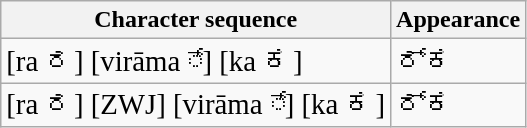<table class="wikitable">
<tr>
<th>Character sequence</th>
<th>Appearance</th>
</tr>
<tr>
<td><big>[ra ರ‍] [virāma ್] [ka ಕ]</big></td>
<td><big>ರ್ಕ</big></td>
</tr>
<tr>
<td><big>[ra ರ‍] [ZWJ] [virāma ್] [ka ಕ]</big></td>
<td><big>ರ‍್ಕ</big></td>
</tr>
</table>
